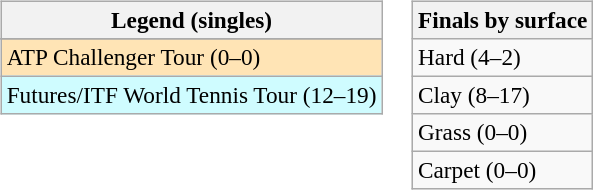<table>
<tr valign=top>
<td><br><table class=wikitable style=font-size:97%>
<tr>
<th>Legend (singles)</th>
</tr>
<tr bgcolor=e5d1cb>
</tr>
<tr bgcolor=moccasin>
<td>ATP Challenger Tour (0–0)</td>
</tr>
<tr bgcolor=cffcff>
<td>Futures/ITF World Tennis Tour (12–19)</td>
</tr>
</table>
</td>
<td><br><table class=wikitable style=font-size:97%>
<tr>
<th>Finals by surface</th>
</tr>
<tr>
<td>Hard (4–2)</td>
</tr>
<tr>
<td>Clay (8–17)</td>
</tr>
<tr>
<td>Grass (0–0)</td>
</tr>
<tr>
<td>Carpet (0–0)</td>
</tr>
</table>
</td>
</tr>
</table>
